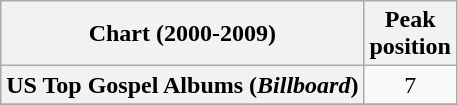<table class="wikitable sortable plainrowheaders" style="text-align:center">
<tr>
<th scope="col">Chart (2000-2009)</th>
<th scope="col">Peak<br>position</th>
</tr>
<tr>
<th scope="row">US Top Gospel Albums (<em>Billboard</em>)</th>
<td align="center">7</td>
</tr>
<tr>
</tr>
</table>
